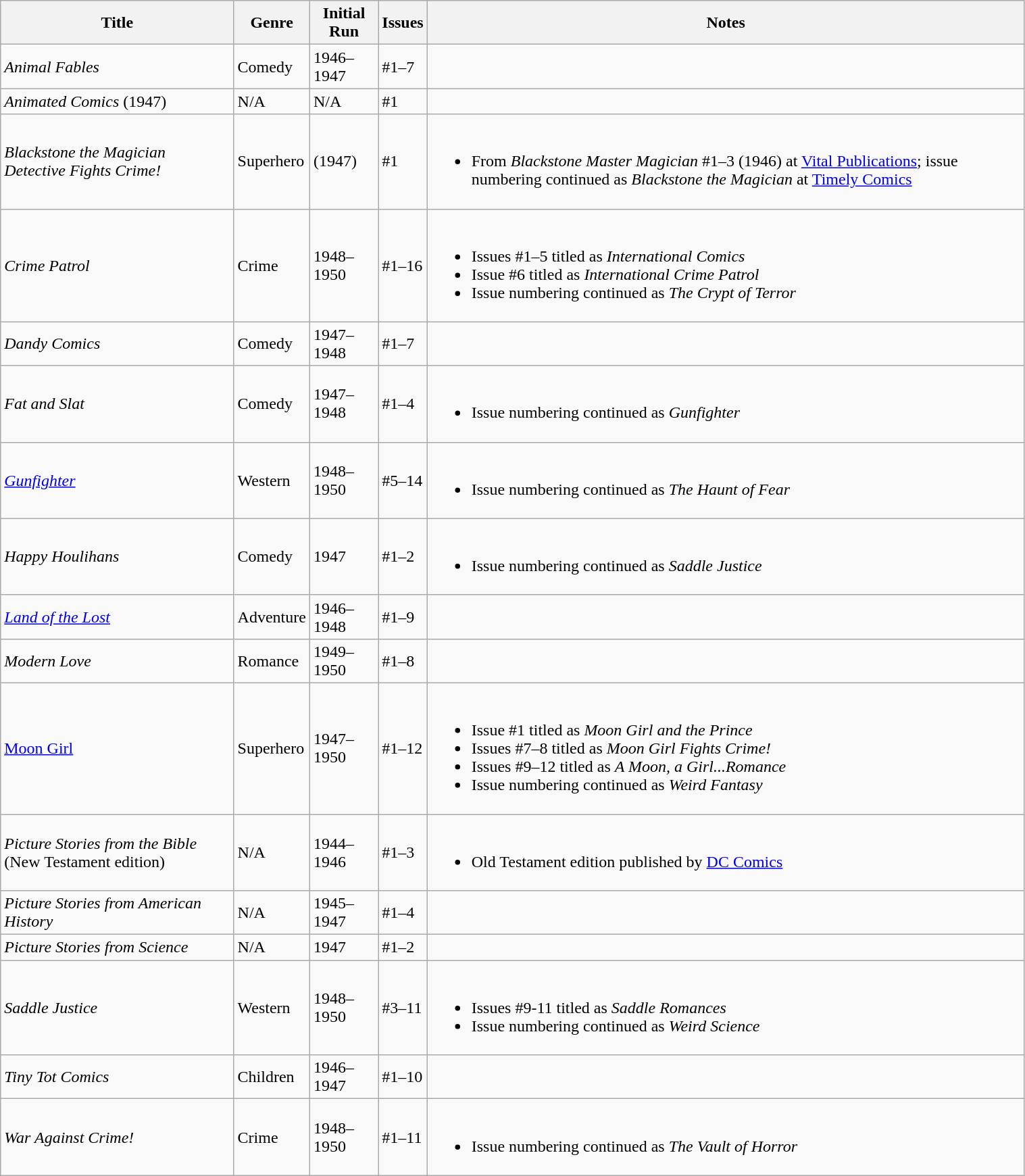<table class="wikitable" style="width:80%;">
<tr>
<th>Title</th>
<th>Genre</th>
<th>Initial Run</th>
<th>Issues</th>
<th>Notes</th>
</tr>
<tr>
<td><em>Animal Fables</em></td>
<td>Comedy</td>
<td>1946–1947</td>
<td>#1–7</td>
<td></td>
</tr>
<tr>
<td><em>Animated Comics</em> (1947)</td>
<td>N/A</td>
<td>N/A</td>
<td>#1</td>
<td></td>
</tr>
<tr>
<td><em>Blackstone the Magician Detective Fights Crime!</em></td>
<td>Superhero</td>
<td>(1947)</td>
<td>#1</td>
<td><br><ul><li>From <em>Blackstone Master Magician</em> #1–3 (1946) at <a href='#'>Vital Publications</a>; issue numbering continued as <em>Blackstone the Magician</em> at <a href='#'>Timely Comics</a></li></ul></td>
</tr>
<tr>
<td><em>Crime Patrol</em></td>
<td>Crime</td>
<td>1948–1950</td>
<td>#1–16</td>
<td><br><ul><li>Issues #1–5 titled as <em>International Comics</em></li><li>Issue #6 titled as <em>International Crime Patrol</em></li><li>Issue numbering continued as <em>The Crypt of Terror</em></li></ul></td>
</tr>
<tr>
<td><em>Dandy Comics</em></td>
<td>Comedy</td>
<td>1947–1948</td>
<td>#1–7</td>
<td></td>
</tr>
<tr>
<td><em>Fat and Slat</em></td>
<td>Comedy</td>
<td>1947–1948</td>
<td>#1–4</td>
<td><br><ul><li>Issue numbering continued as <em>Gunfighter</em></li></ul></td>
</tr>
<tr>
<td><em><a href='#'>Gunfighter</a></em></td>
<td>Western</td>
<td>1948–1950</td>
<td #5–14>#5–14</td>
<td><br><ul><li>Issue numbering continued as <em>The Haunt of Fear</em></li></ul></td>
</tr>
<tr>
<td><em>Happy Houlihans</em></td>
<td>Comedy</td>
<td>1947</td>
<td>#1–2</td>
<td><br><ul><li>Issue numbering continued as <em>Saddle Justice</em></li></ul></td>
</tr>
<tr>
<td><em><a href='#'>Land of the Lost</a></em></td>
<td>Adventure</td>
<td>1946–1948</td>
<td>#1–9</td>
<td></td>
</tr>
<tr>
<td><em>Modern Love</em></td>
<td>Romance</td>
<td>1949–1950</td>
<td>#1–8</td>
<td></td>
</tr>
<tr>
<td><a href='#'>Moon Girl</a></td>
<td>Superhero</td>
<td>1947–1950</td>
<td>#1–12</td>
<td><br><ul><li>Issue #1 titled as <em>Moon Girl and the Prince</em></li><li>Issues #7–8 titled as <em>Moon Girl Fights Crime!</em></li><li>Issues #9–12 titled as <em>A Moon, a Girl...Romance</em></li><li>Issue numbering continued as <em>Weird Fantasy</em></li></ul></td>
</tr>
<tr>
<td><em>Picture Stories from the Bible</em> (New Testament edition)</td>
<td>N/A</td>
<td>1944–1946</td>
<td>#1–3</td>
<td><br><ul><li>Old Testament edition published by <a href='#'>DC Comics</a></li></ul></td>
</tr>
<tr>
<td><em>Picture Stories from American History</em></td>
<td>N/A</td>
<td>1945–1947</td>
<td>#1–4</td>
<td></td>
</tr>
<tr>
<td><em>Picture Stories from Science</em></td>
<td>N/A</td>
<td>1947</td>
<td>#1–2</td>
<td></td>
</tr>
<tr>
<td><em>Saddle Justice</em></td>
<td>Western</td>
<td>1948–1950</td>
<td>#3–11</td>
<td><br><ul><li>Issues #9-11 titled as <em>Saddle Romances</em></li><li>Issue numbering continued as <em>Weird Science</em></li></ul></td>
</tr>
<tr>
<td><em>Tiny Tot Comics</em></td>
<td>Children</td>
<td>1946–1947</td>
<td>#1–10</td>
<td></td>
</tr>
<tr>
<td><em>War Against Crime!</em></td>
<td>Crime</td>
<td>1948–1950</td>
<td>#1–11</td>
<td><br><ul><li>Issue numbering continued as <em>The Vault of Horror</em></li></ul></td>
</tr>
</table>
